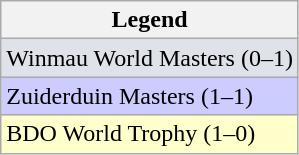<table class="wikitable">
<tr>
<th>Legend</th>
</tr>
<tr style="background:#dfe2e9;">
<td>Winmau World Masters (0–1)</td>
</tr>
<tr style="background:#ccf;">
<td>Zuiderduin Masters (1–1)</td>
</tr>
<tr style="background:#ffc;">
<td>BDO World Trophy (1–0)</td>
</tr>
</table>
